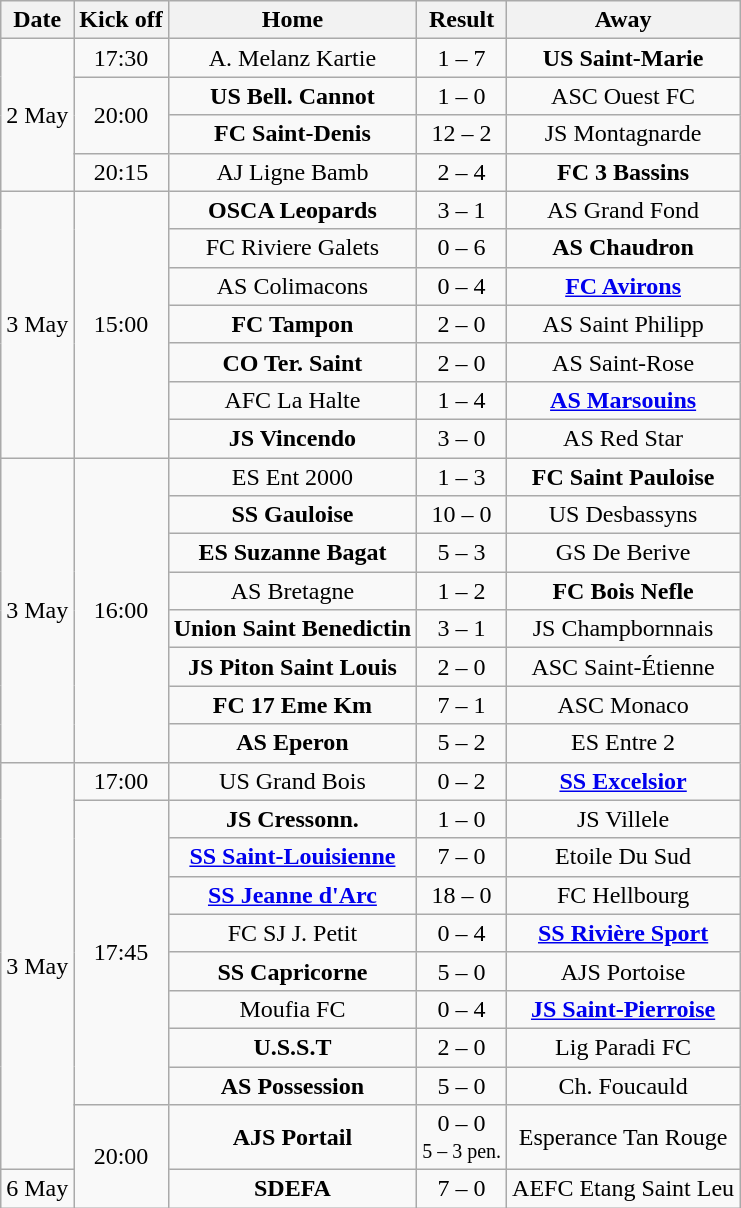<table class="wikitable" style="text-align: center">
<tr>
<th scope="col">Date</th>
<th scope="col">Kick off</th>
<th scope="col">Home</th>
<th scope="col">Result</th>
<th scope="col">Away</th>
</tr>
<tr>
<td rowspan="4">2 May</td>
<td>17:30</td>
<td>A. Melanz Kartie</td>
<td>1 – 7</td>
<td><strong>US Saint-Marie</strong></td>
</tr>
<tr>
<td rowspan="2">20:00</td>
<td><strong>US Bell. Cannot</strong></td>
<td>1 – 0</td>
<td>ASC Ouest FC</td>
</tr>
<tr>
<td><strong>FC Saint-Denis</strong></td>
<td>12 – 2</td>
<td>JS Montagnarde</td>
</tr>
<tr>
<td>20:15</td>
<td>AJ Ligne Bamb</td>
<td>2 – 4</td>
<td><strong>FC 3 Bassins</strong></td>
</tr>
<tr>
<td rowspan="7">3 May</td>
<td rowspan="7">15:00</td>
<td><strong>OSCA Leopards</strong></td>
<td>3 – 1</td>
<td>AS Grand Fond</td>
</tr>
<tr>
<td>FC Riviere Galets</td>
<td>0 – 6</td>
<td><strong>AS Chaudron</strong></td>
</tr>
<tr>
<td>AS Colimacons</td>
<td>0 – 4</td>
<td><strong><a href='#'>FC Avirons</a></strong></td>
</tr>
<tr>
<td><strong>FC Tampon</strong></td>
<td>2 – 0</td>
<td>AS Saint Philipp</td>
</tr>
<tr>
<td><strong>CO Ter. Saint</strong></td>
<td>2 – 0</td>
<td>AS Saint-Rose</td>
</tr>
<tr>
<td>AFC La Halte</td>
<td>1 – 4</td>
<td><strong><a href='#'>AS Marsouins</a></strong></td>
</tr>
<tr>
<td><strong>JS Vincendo</strong></td>
<td>3 – 0</td>
<td>AS Red Star</td>
</tr>
<tr>
<td rowspan="8">3 May</td>
<td rowspan="8">16:00</td>
<td>ES Ent 2000</td>
<td>1 – 3</td>
<td><strong>FC Saint Pauloise</strong></td>
</tr>
<tr>
<td><strong>SS Gauloise</strong></td>
<td>10 – 0</td>
<td>US Desbassyns</td>
</tr>
<tr>
<td><strong>ES Suzanne Bagat</strong></td>
<td>5 – 3</td>
<td>GS De Berive</td>
</tr>
<tr>
<td>AS Bretagne</td>
<td>1 – 2</td>
<td><strong>FC Bois Nefle</strong></td>
</tr>
<tr>
<td><strong>Union Saint Benedictin</strong></td>
<td>3 – 1</td>
<td>JS Champbornnais</td>
</tr>
<tr>
<td><strong>JS Piton Saint Louis</strong></td>
<td>2 – 0</td>
<td>ASC Saint-Étienne</td>
</tr>
<tr>
<td><strong>FC 17 Eme Km</strong></td>
<td>7 – 1</td>
<td>ASC Monaco</td>
</tr>
<tr>
<td><strong>AS Eperon</strong></td>
<td>5 – 2</td>
<td>ES Entre 2</td>
</tr>
<tr>
<td rowspan="10">3 May</td>
<td>17:00</td>
<td>US Grand Bois</td>
<td>0 – 2</td>
<td><strong><a href='#'>SS Excelsior</a></strong></td>
</tr>
<tr>
<td rowspan="8">17:45</td>
<td><strong>JS Cressonn.</strong></td>
<td>1 – 0</td>
<td>JS Villele</td>
</tr>
<tr>
<td><strong><a href='#'>SS Saint-Louisienne</a></strong></td>
<td>7 – 0</td>
<td>Etoile Du Sud</td>
</tr>
<tr>
<td><strong><a href='#'>SS Jeanne d'Arc</a></strong></td>
<td>18 – 0</td>
<td>FC Hellbourg</td>
</tr>
<tr>
<td>FC SJ J. Petit</td>
<td>0 – 4</td>
<td><strong><a href='#'>SS Rivière Sport</a></strong></td>
</tr>
<tr>
<td><strong>SS Capricorne</strong></td>
<td>5 – 0</td>
<td>AJS Portoise</td>
</tr>
<tr>
<td>Moufia FC</td>
<td>0 – 4</td>
<td><strong><a href='#'>JS Saint-Pierroise</a></strong></td>
</tr>
<tr>
<td><strong>U.S.S.T</strong></td>
<td>2 – 0</td>
<td>Lig Paradi FC</td>
</tr>
<tr>
<td><strong>AS Possession</strong></td>
<td>5 – 0</td>
<td>Ch. Foucauld</td>
</tr>
<tr>
<td rowspan="2">20:00</td>
<td><strong>AJS Portail</strong></td>
<td>0 – 0 <br> <small>5 – 3 pen.</small></td>
<td>Esperance Tan Rouge</td>
</tr>
<tr>
<td>6 May</td>
<td><strong>SDEFA</strong></td>
<td>7 – 0</td>
<td>AEFC Etang Saint Leu</td>
</tr>
</table>
